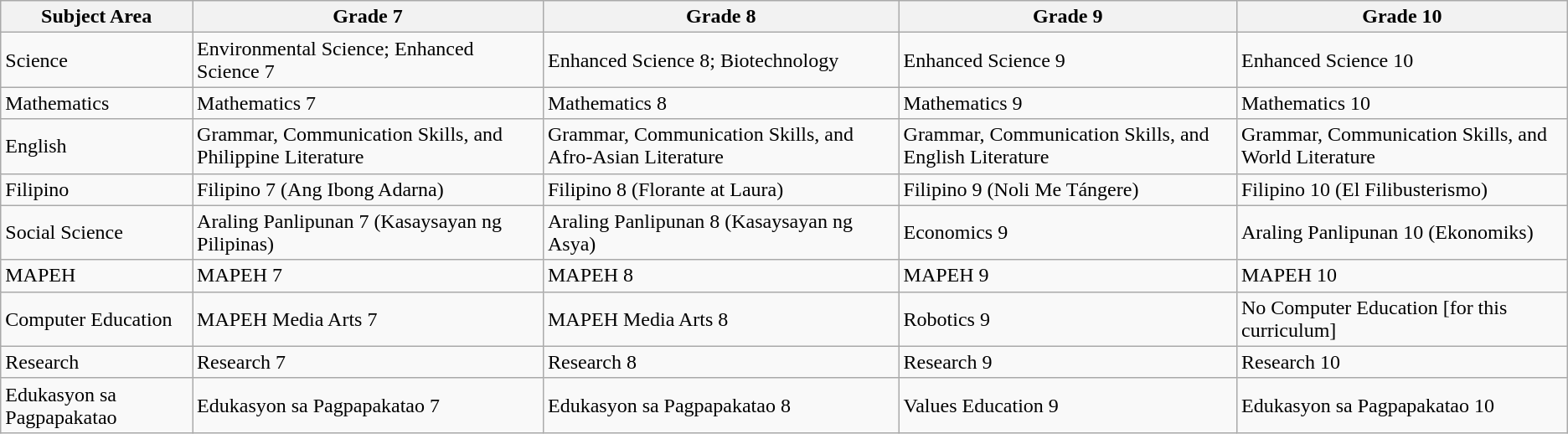<table class="wikitable">
<tr>
<th>Subject Area</th>
<th>Grade 7</th>
<th>Grade 8</th>
<th>Grade 9</th>
<th>Grade 10</th>
</tr>
<tr>
<td>Science</td>
<td>Environmental Science; Enhanced Science 7</td>
<td>Enhanced Science 8; Biotechnology</td>
<td>Enhanced Science 9</td>
<td>Enhanced Science 10</td>
</tr>
<tr>
<td>Mathematics</td>
<td>Mathematics 7</td>
<td>Mathematics 8</td>
<td>Mathematics 9</td>
<td>Mathematics 10</td>
</tr>
<tr>
<td>English</td>
<td>Grammar, Communication Skills, and Philippine Literature</td>
<td>Grammar, Communication Skills, and Afro-Asian Literature</td>
<td>Grammar, Communication Skills, and English Literature</td>
<td>Grammar, Communication Skills, and World Literature</td>
</tr>
<tr>
<td>Filipino</td>
<td>Filipino 7 (Ang Ibong Adarna)</td>
<td>Filipino 8 (Florante at Laura)</td>
<td>Filipino 9 (Noli Me Tángere)</td>
<td>Filipino 10 (El Filibusterismo)</td>
</tr>
<tr>
<td>Social Science</td>
<td>Araling Panlipunan 7 (Kasaysayan ng Pilipinas)</td>
<td>Araling Panlipunan 8 (Kasaysayan ng Asya)</td>
<td>Economics 9</td>
<td>Araling Panlipunan 10 (Ekonomiks)</td>
</tr>
<tr>
<td>MAPEH</td>
<td>MAPEH 7</td>
<td>MAPEH 8</td>
<td>MAPEH 9</td>
<td>MAPEH 10</td>
</tr>
<tr>
<td>Computer Education</td>
<td>MAPEH Media Arts 7</td>
<td>MAPEH Media Arts 8</td>
<td>Robotics 9</td>
<td>No Computer Education [for this curriculum]</td>
</tr>
<tr>
<td>Research</td>
<td>Research 7</td>
<td>Research 8</td>
<td>Research 9</td>
<td>Research 10</td>
</tr>
<tr>
<td>Edukasyon sa Pagpapakatao</td>
<td>Edukasyon sa Pagpapakatao 7</td>
<td>Edukasyon sa Pagpapakatao 8</td>
<td>Values Education 9</td>
<td>Edukasyon sa Pagpapakatao 10</td>
</tr>
</table>
